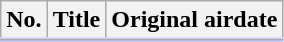<table class="wikitable">
<tr style="border-bottom: 3px solid #CCF;">
<th style="width:3ms;">No.</th>
<th>Title</th>
<th style="width:12ms;">Original airdate</th>
</tr>
<tr>
</tr>
</table>
